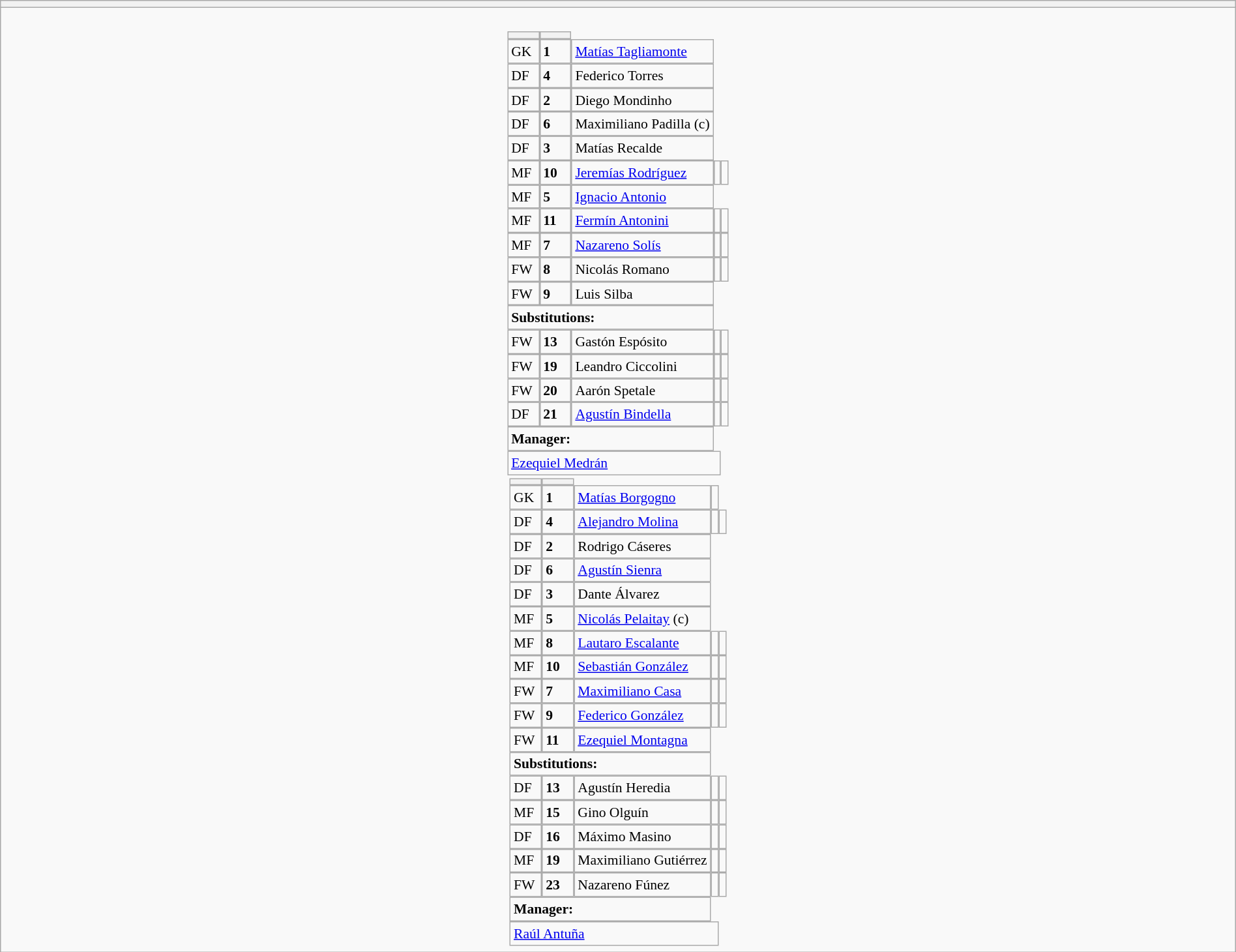<table style="width:100%" class="wikitable collapsible collapsed">
<tr>
<th></th>
</tr>
<tr>
<td><br>






<table style="font-size:90%; margin:0.2em auto;" cellspacing="0" cellpadding="0">
<tr>
<th width="25"></th>
<th width="25"></th>
</tr>
<tr>
<td>GK</td>
<td><strong>1</strong></td>
<td><a href='#'>Matías Tagliamonte</a></td>
</tr>
<tr>
<td>DF</td>
<td><strong>4</strong></td>
<td>Federico Torres</td>
</tr>
<tr>
<td>DF</td>
<td><strong>2</strong></td>
<td>Diego Mondinho</td>
</tr>
<tr>
<td>DF</td>
<td><strong>6</strong></td>
<td>Maximiliano Padilla (c)</td>
</tr>
<tr>
<td>DF</td>
<td><strong>3</strong></td>
<td>Matías Recalde</td>
</tr>
<tr>
<td>MF</td>
<td><strong>10</strong></td>
<td><a href='#'>Jeremías Rodríguez</a></td>
<td></td>
<td></td>
</tr>
<tr>
<td>MF</td>
<td><strong>5</strong></td>
<td><a href='#'>Ignacio Antonio</a></td>
</tr>
<tr>
<td>MF</td>
<td><strong>11</strong></td>
<td><a href='#'>Fermín Antonini</a></td>
<td></td>
<td></td>
</tr>
<tr>
<td>MF</td>
<td><strong>7</strong></td>
<td><a href='#'>Nazareno Solís</a></td>
<td></td>
<td></td>
</tr>
<tr>
<td>FW</td>
<td><strong>8</strong></td>
<td>Nicolás Romano</td>
<td></td>
<td></td>
</tr>
<tr>
<td>FW</td>
<td><strong>9</strong></td>
<td>Luis Silba</td>
</tr>
<tr>
<td colspan=3><strong>Substitutions:</strong></td>
</tr>
<tr>
<td>FW</td>
<td><strong>13</strong></td>
<td>Gastón Espósito</td>
<td></td>
<td></td>
</tr>
<tr>
<td>FW</td>
<td><strong>19</strong></td>
<td>Leandro Ciccolini</td>
<td></td>
<td></td>
</tr>
<tr>
<td>FW</td>
<td><strong>20</strong></td>
<td>Aarón Spetale</td>
<td></td>
<td></td>
</tr>
<tr>
<td>DF</td>
<td><strong>21</strong></td>
<td><a href='#'>Agustín Bindella</a></td>
<td></td>
<td> </td>
</tr>
<tr>
<td colspan=3><strong>Manager:</strong></td>
</tr>
<tr>
<td colspan=4> <a href='#'>Ezequiel Medrán</a></td>
</tr>
</table>
<table cellspacing="0" cellpadding="0" style="font-size:90%; margin:0.2em auto;">
<tr>
<th width="25"></th>
<th width="25"></th>
</tr>
<tr>
<td>GK</td>
<td><strong>1</strong></td>
<td><a href='#'>Matías Borgogno</a></td>
<td></td>
</tr>
<tr>
<td>DF</td>
<td><strong>4</strong></td>
<td><a href='#'>Alejandro Molina</a></td>
<td></td>
<td></td>
</tr>
<tr>
<td>DF</td>
<td><strong>2</strong></td>
<td>Rodrigo Cáseres</td>
</tr>
<tr>
<td>DF</td>
<td><strong>6</strong></td>
<td><a href='#'>Agustín Sienra</a></td>
</tr>
<tr>
<td>DF</td>
<td><strong>3</strong></td>
<td>Dante Álvarez</td>
</tr>
<tr>
<td>MF</td>
<td><strong>5</strong></td>
<td><a href='#'>Nicolás Pelaitay</a> (c)</td>
</tr>
<tr>
<td>MF</td>
<td><strong>8</strong></td>
<td><a href='#'>Lautaro Escalante</a></td>
<td></td>
<td></td>
</tr>
<tr>
<td>MF</td>
<td><strong>10</strong></td>
<td><a href='#'>Sebastián González</a></td>
<td></td>
<td></td>
</tr>
<tr>
<td>FW</td>
<td><strong>7</strong></td>
<td><a href='#'>Maximiliano Casa</a></td>
<td></td>
<td></td>
</tr>
<tr>
<td>FW</td>
<td><strong>9</strong></td>
<td><a href='#'>Federico González</a></td>
<td></td>
<td></td>
</tr>
<tr>
<td>FW</td>
<td><strong>11</strong></td>
<td><a href='#'>Ezequiel Montagna</a></td>
</tr>
<tr>
<td colspan=3><strong>Substitutions:</strong></td>
</tr>
<tr>
<td>DF</td>
<td><strong>13</strong></td>
<td>Agustín Heredia</td>
<td></td>
<td></td>
</tr>
<tr>
<td>MF</td>
<td><strong>15</strong></td>
<td>Gino Olguín</td>
<td></td>
<td></td>
</tr>
<tr>
<td>DF</td>
<td><strong>16</strong></td>
<td>Máximo Masino</td>
<td></td>
<td></td>
</tr>
<tr>
<td>MF</td>
<td><strong>19</strong></td>
<td>Maximiliano Gutiérrez</td>
<td></td>
<td></td>
</tr>
<tr>
<td>FW</td>
<td><strong>23</strong></td>
<td>Nazareno Fúnez</td>
<td></td>
<td></td>
</tr>
<tr>
<td colspan=3><strong>Manager:</strong></td>
</tr>
<tr>
<td colspan=4> <a href='#'>Raúl Antuña</a></td>
</tr>
</table>
</td>
</tr>
</table>
